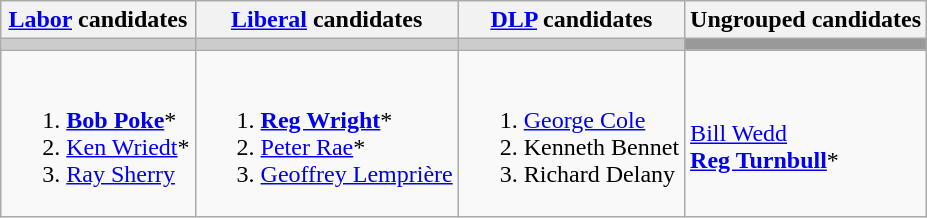<table class="wikitable">
<tr>
<th><a href='#'>Labor</a> candidates</th>
<th><a href='#'>Liberal</a> candidates</th>
<th><a href='#'>DLP</a> candidates</th>
<th>Ungrouped candidates</th>
</tr>
<tr bgcolor="#cccccc">
<td></td>
<td></td>
<td></td>
<td bgcolor="#999999"></td>
</tr>
<tr>
<td><br><ol><li><strong><a href='#'>Bob Poke</a></strong>*</li><li><a href='#'>Ken Wriedt</a>*</li><li><a href='#'>Ray Sherry</a></li></ol></td>
<td><br><ol><li><strong><a href='#'>Reg Wright</a></strong>*</li><li><a href='#'>Peter Rae</a>*</li><li><a href='#'>Geoffrey Lemprière</a></li></ol></td>
<td valign=top><br><ol><li><a href='#'>George Cole</a></li><li>Kenneth Bennet</li><li>Richard Delany</li></ol></td>
<td><br><a href='#'>Bill Wedd</a><br>
<strong><a href='#'>Reg Turnbull</a></strong>*</td>
</tr>
</table>
